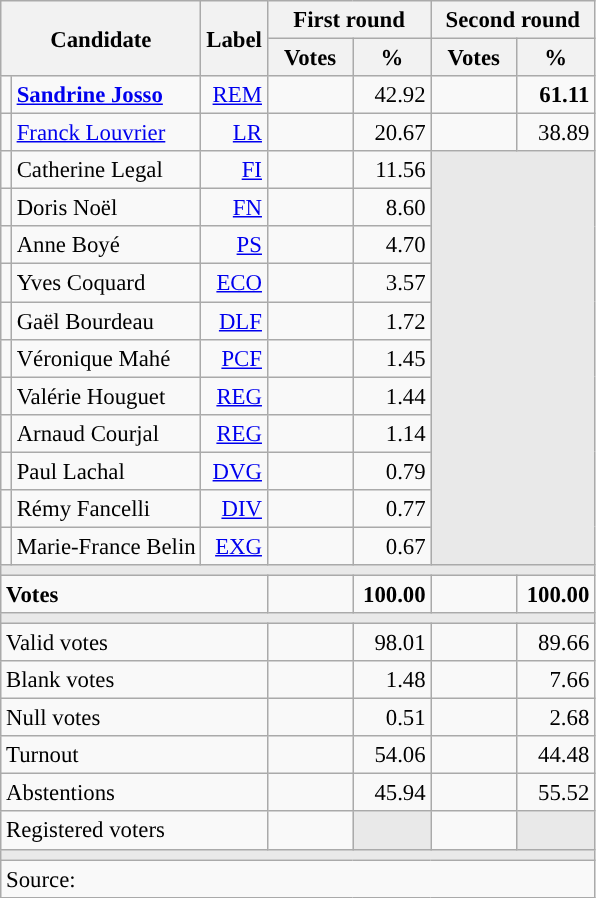<table class="wikitable" style="text-align:right;font-size:95%;">
<tr>
<th rowspan="2" colspan="2">Candidate</th>
<th rowspan="2">Label</th>
<th colspan="2">First round</th>
<th colspan="2">Second round</th>
</tr>
<tr>
<th style="width:50px;">Votes</th>
<th style="width:45px;">%</th>
<th style="width:50px;">Votes</th>
<th style="width:45px;">%</th>
</tr>
<tr>
<td style="color:inherit;background:"></td>
<td style="text-align:left;"><strong><a href='#'>Sandrine Josso</a></strong></td>
<td><a href='#'>REM</a></td>
<td></td>
<td>42.92</td>
<td><strong></strong></td>
<td><strong>61.11</strong></td>
</tr>
<tr>
<td style="color:inherit;background:"></td>
<td style="text-align:left;"><a href='#'>Franck Louvrier</a></td>
<td><a href='#'>LR</a></td>
<td></td>
<td>20.67</td>
<td></td>
<td>38.89</td>
</tr>
<tr>
<td style="color:inherit;background:"></td>
<td style="text-align:left;">Catherine Legal</td>
<td><a href='#'>FI</a></td>
<td></td>
<td>11.56</td>
<td colspan="2" rowspan="11" style="background:#E9E9E9;"></td>
</tr>
<tr>
<td style="color:inherit;background:"></td>
<td style="text-align:left;">Doris Noël</td>
<td><a href='#'>FN</a></td>
<td></td>
<td>8.60</td>
</tr>
<tr>
<td style="color:inherit;background:"></td>
<td style="text-align:left;">Anne Boyé</td>
<td><a href='#'>PS</a></td>
<td></td>
<td>4.70</td>
</tr>
<tr>
<td style="color:inherit;background:"></td>
<td style="text-align:left;">Yves Coquard</td>
<td><a href='#'>ECO</a></td>
<td></td>
<td>3.57</td>
</tr>
<tr>
<td style="color:inherit;background:"></td>
<td style="text-align:left;">Gaël Bourdeau</td>
<td><a href='#'>DLF</a></td>
<td></td>
<td>1.72</td>
</tr>
<tr>
<td style="color:inherit;background:"></td>
<td style="text-align:left;">Véronique Mahé</td>
<td><a href='#'>PCF</a></td>
<td></td>
<td>1.45</td>
</tr>
<tr>
<td style="color:inherit;background:"></td>
<td style="text-align:left;">Valérie Houguet</td>
<td><a href='#'>REG</a></td>
<td></td>
<td>1.44</td>
</tr>
<tr>
<td style="color:inherit;background:"></td>
<td style="text-align:left;">Arnaud Courjal</td>
<td><a href='#'>REG</a></td>
<td></td>
<td>1.14</td>
</tr>
<tr>
<td style="color:inherit;background:"></td>
<td style="text-align:left;">Paul Lachal</td>
<td><a href='#'>DVG</a></td>
<td></td>
<td>0.79</td>
</tr>
<tr>
<td style="color:inherit;background:"></td>
<td style="text-align:left;">Rémy Fancelli</td>
<td><a href='#'>DIV</a></td>
<td></td>
<td>0.77</td>
</tr>
<tr>
<td style="color:inherit;background:"></td>
<td style="text-align:left;">Marie-France Belin</td>
<td><a href='#'>EXG</a></td>
<td></td>
<td>0.67</td>
</tr>
<tr>
<td colspan="7" style="background:#E9E9E9;"></td>
</tr>
<tr style="font-weight:bold;">
<td colspan="3" style="text-align:left;">Votes</td>
<td></td>
<td>100.00</td>
<td></td>
<td>100.00</td>
</tr>
<tr>
<td colspan="7" style="background:#E9E9E9;"></td>
</tr>
<tr>
<td colspan="3" style="text-align:left;">Valid votes</td>
<td></td>
<td>98.01</td>
<td></td>
<td>89.66</td>
</tr>
<tr>
<td colspan="3" style="text-align:left;">Blank votes</td>
<td></td>
<td>1.48</td>
<td></td>
<td>7.66</td>
</tr>
<tr>
<td colspan="3" style="text-align:left;">Null votes</td>
<td></td>
<td>0.51</td>
<td></td>
<td>2.68</td>
</tr>
<tr>
<td colspan="3" style="text-align:left;">Turnout</td>
<td></td>
<td>54.06</td>
<td></td>
<td>44.48</td>
</tr>
<tr>
<td colspan="3" style="text-align:left;">Abstentions</td>
<td></td>
<td>45.94</td>
<td></td>
<td>55.52</td>
</tr>
<tr>
<td colspan="3" style="text-align:left;">Registered voters</td>
<td></td>
<td style="color:inherit;background:#E9E9E9;"></td>
<td></td>
<td style="color:inherit;background:#E9E9E9;"></td>
</tr>
<tr>
<td colspan="7" style="background:#E9E9E9;"></td>
</tr>
<tr>
<td colspan="7" style="text-align:left;">Source: </td>
</tr>
</table>
